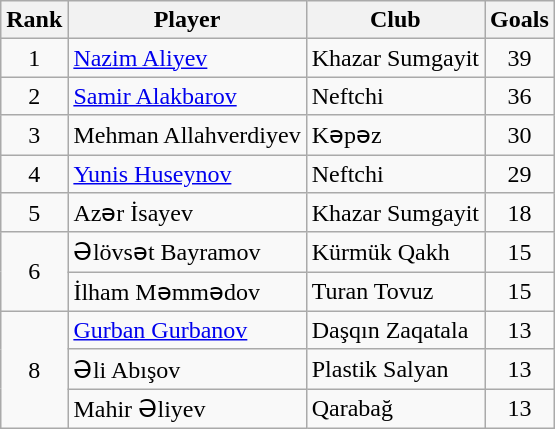<table class="wikitable" style="text-align:center">
<tr>
<th>Rank</th>
<th>Player</th>
<th>Club</th>
<th>Goals</th>
</tr>
<tr>
<td>1</td>
<td align="left"> <a href='#'>Nazim Aliyev</a></td>
<td align="left">Khazar Sumgayit</td>
<td>39</td>
</tr>
<tr>
<td>2</td>
<td align="left"> <a href='#'>Samir Alakbarov</a></td>
<td align="left">Neftchi</td>
<td>36</td>
</tr>
<tr>
<td>3</td>
<td align="left"> Mehman Allahverdiyev</td>
<td align="left">Kəpəz</td>
<td>30</td>
</tr>
<tr>
<td>4</td>
<td align="left"> <a href='#'>Yunis Huseynov</a></td>
<td align="left">Neftchi</td>
<td>29</td>
</tr>
<tr>
<td>5</td>
<td align="left"> Azər İsayev</td>
<td align="left">Khazar Sumgayit</td>
<td>18</td>
</tr>
<tr>
<td rowspan="2">6</td>
<td align="left"> Əlövsət Bayramov</td>
<td align="left">Kürmük Qakh</td>
<td>15</td>
</tr>
<tr>
<td align="left"> İlham Məmmədov</td>
<td align="left">Turan Tovuz</td>
<td>15</td>
</tr>
<tr>
<td rowspan="3">8</td>
<td align="left"> <a href='#'>Gurban Gurbanov</a></td>
<td align="left">Daşqın Zaqatala</td>
<td>13</td>
</tr>
<tr>
<td align="left"> Əli Abışov</td>
<td align="left">Plastik Salyan</td>
<td>13</td>
</tr>
<tr>
<td align="left"> Mahir Əliyev</td>
<td align="left">Qarabağ</td>
<td>13</td>
</tr>
</table>
